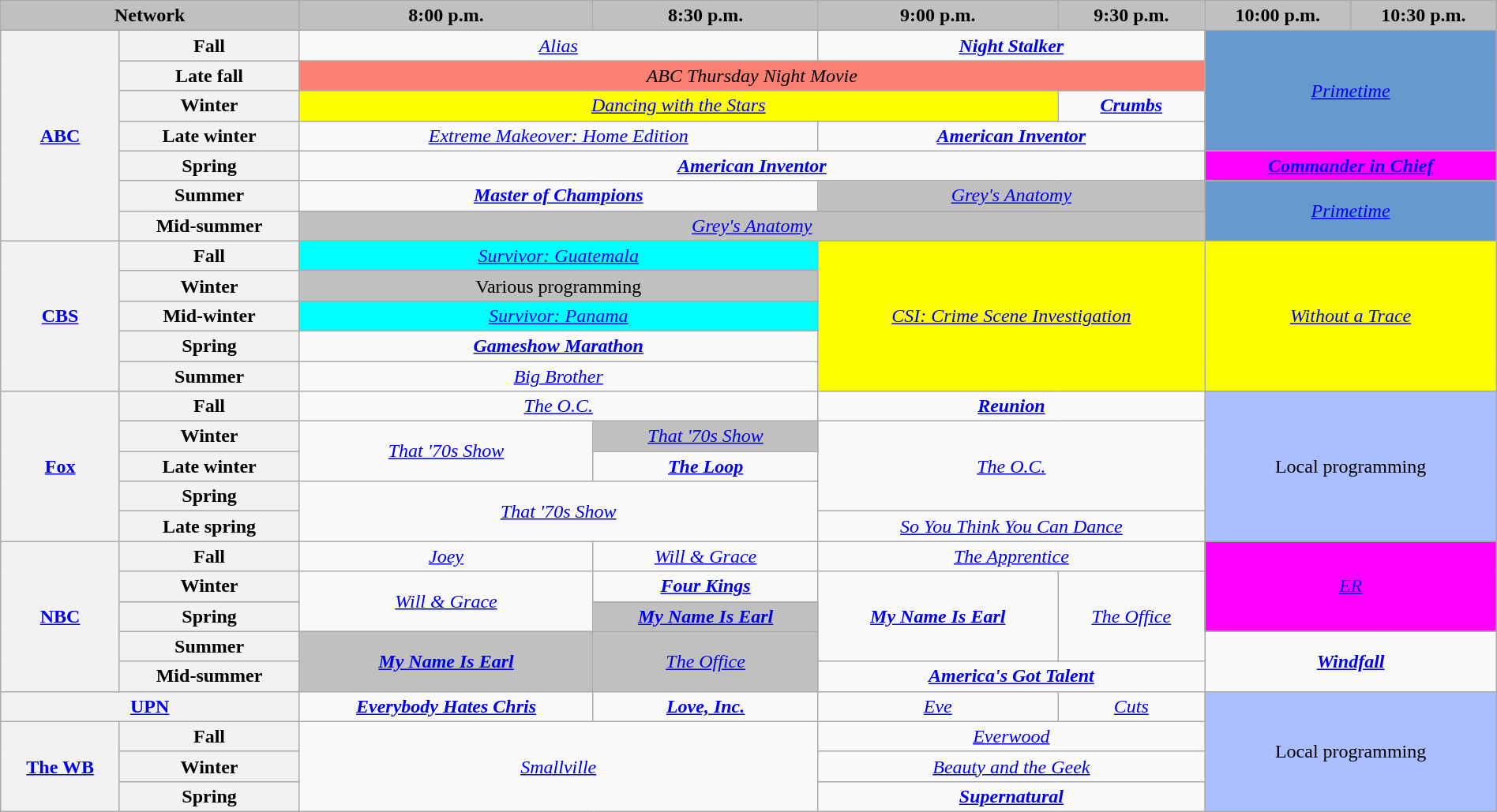<table class="wikitable" style="width:100%;margin-right:0;text-align:center">
<tr>
<th colspan="2" style="background-color:#C0C0C0;text-align:center">Network</th>
<th style="background-color:#C0C0C0;text-align:center">8:00 p.m.</th>
<th style="background-color:#C0C0C0;text-align:center">8:30 p.m.</th>
<th style="background-color:#C0C0C0;text-align:center">9:00 p.m.</th>
<th style="background-color:#C0C0C0;text-align:center">9:30 p.m.</th>
<th style="background-color:#C0C0C0;text-align:center">10:00 p.m.</th>
<th style="background-color:#C0C0C0;text-align:center">10:30 p.m.</th>
</tr>
<tr>
<th rowspan="7"><a href='#'>ABC</a></th>
<th>Fall</th>
<td colspan="2"><em><a href='#'>Alias</a></em></td>
<td colspan="2"><strong><em><a href='#'>Night Stalker</a></em></strong></td>
<td colspan="2" rowspan="4" style="background:#6699CC;"><em><a href='#'>Primetime</a></em></td>
</tr>
<tr>
<th>Late fall</th>
<td colspan="4" style="background:#FA8072;"><em>ABC Thursday Night Movie</em></td>
</tr>
<tr>
<th>Winter</th>
<td style="background-color:#FFFF00;" colspan="3"><em><a href='#'>Dancing with the Stars</a></em> </td>
<td><strong><em><a href='#'>Crumbs</a></em></strong></td>
</tr>
<tr>
<th>Late winter</th>
<td colspan="2"><em><a href='#'>Extreme Makeover: Home Edition</a></em></td>
<td colspan="2"><strong><em><a href='#'>American Inventor</a></em></strong></td>
</tr>
<tr>
<th>Spring</th>
<td colspan="4"><strong><em><a href='#'>American Inventor</a></em></strong></td>
<td style="background-color:#FF00FF" colspan="2"><strong><em><a href='#'>Commander in Chief</a></em></strong> </td>
</tr>
<tr>
<th>Summer</th>
<td colspan="2"><strong><em><a href='#'>Master of Champions</a></em></strong></td>
<td colspan="2" style="background:#C0C0C0;"><em><a href='#'>Grey's Anatomy</a></em> </td>
<td colspan="2" rowspan="2" style="background:#6699CC;"><em><a href='#'>Primetime</a></em></td>
</tr>
<tr>
<th>Mid-summer</th>
<td colspan="4" style="background:#C0C0C0;"><em><a href='#'>Grey's Anatomy</a></em> </td>
</tr>
<tr>
<th rowspan="5"><a href='#'>CBS</a></th>
<th>Fall</th>
<td style="background:#00FFFF;" colspan="2"><em><a href='#'>Survivor: Guatemala</a></em> </td>
<td style="background:#FFFF00;" colspan="2" rowspan="5"><em><a href='#'>CSI: Crime Scene Investigation</a></em> </td>
<td style="background:#FFFF00;" colspan="2" rowspan="5"><em><a href='#'>Without a Trace</a></em> </td>
</tr>
<tr>
<th>Winter</th>
<td style="background:#C0C0C0;" colspan="2">Various programming</td>
</tr>
<tr>
<th>Mid-winter</th>
<td style="background:#00FFFF;" colspan="2"><em><a href='#'>Survivor: Panama</a></em> </td>
</tr>
<tr>
<th>Spring</th>
<td colspan="2"><strong><em><a href='#'>Gameshow Marathon</a></em></strong></td>
</tr>
<tr>
<th>Summer</th>
<td colspan="2"><em><a href='#'>Big Brother</a></em></td>
</tr>
<tr>
<th rowspan="5"><a href='#'>Fox</a></th>
<th>Fall</th>
<td colspan="2"><em><a href='#'>The O.C.</a></em></td>
<td colspan="2"><strong><em><a href='#'>Reunion</a></em></strong></td>
<td style="background:#abbfff;" colspan="2" rowspan="5">Local programming</td>
</tr>
<tr>
<th>Winter</th>
<td rowspan="2"><em><a href='#'>That '70s Show</a></em></td>
<td style="background:#C0C0C0;"><em><a href='#'>That '70s Show</a></em> </td>
<td colspan="2" rowspan="3"><em><a href='#'>The O.C.</a></em></td>
</tr>
<tr>
<th>Late winter</th>
<td><strong><em><a href='#'>The Loop</a></em></strong></td>
</tr>
<tr>
<th>Spring</th>
<td colspan="2" rowspan="2"><em><a href='#'>That '70s Show</a></em></td>
</tr>
<tr>
<th>Late spring</th>
<td colspan="2"><em><a href='#'>So You Think You Can Dance</a></em></td>
</tr>
<tr>
<th rowspan="5"><a href='#'>NBC</a></th>
<th>Fall</th>
<td><em><a href='#'>Joey</a></em></td>
<td><em><a href='#'>Will & Grace</a></em></td>
<td colspan="2"><em><a href='#'>The Apprentice</a></em></td>
<td style="background:#FF00FF;" colspan="2" rowspan="3"><em><a href='#'>ER</a></em> </td>
</tr>
<tr>
<th>Winter</th>
<td rowspan="2"><em><a href='#'>Will & Grace</a></em></td>
<td><strong><em><a href='#'>Four Kings</a></em></strong></td>
<td rowspan="3"><strong><em><a href='#'>My Name Is Earl</a></em></strong></td>
<td rowspan="3"><em><a href='#'>The Office</a></em></td>
</tr>
<tr>
<th>Spring</th>
<td style="background:#C0C0C0;"><strong><em><a href='#'>My Name Is Earl</a></em></strong> </td>
</tr>
<tr>
<th>Summer</th>
<td rowspan="2" style="background:#C0C0C0;"><strong><em><a href='#'>My Name Is Earl</a></em></strong> </td>
<td rowspan="2" style="background:#C0C0C0;"><em><a href='#'>The Office</a></em> </td>
<td colspan="2" rowspan="2"><strong><em><a href='#'>Windfall</a></em></strong></td>
</tr>
<tr>
<th>Mid-summer</th>
<td colspan="2"><strong><em><a href='#'>America's Got Talent</a></em></strong></td>
</tr>
<tr>
<th colspan="2"><a href='#'>UPN</a></th>
<td><strong><em><a href='#'>Everybody Hates Chris</a></em></strong></td>
<td><strong><em><a href='#'>Love, Inc.</a></em></strong></td>
<td><em><a href='#'>Eve</a></em></td>
<td><em><a href='#'>Cuts</a></em></td>
<td style="background-color:#abbfff" colspan="2" rowspan="4">Local programming</td>
</tr>
<tr>
<th rowspan="3"><a href='#'>The WB</a></th>
<th>Fall</th>
<td colspan="2" rowspan="3"><em><a href='#'>Smallville</a></em></td>
<td colspan="2"><em><a href='#'>Everwood</a></em></td>
</tr>
<tr>
<th>Winter</th>
<td colspan="2"><em><a href='#'>Beauty and the Geek</a></em></td>
</tr>
<tr>
<th>Spring</th>
<td colspan="2"><strong><em><a href='#'>Supernatural</a></em></strong></td>
</tr>
</table>
